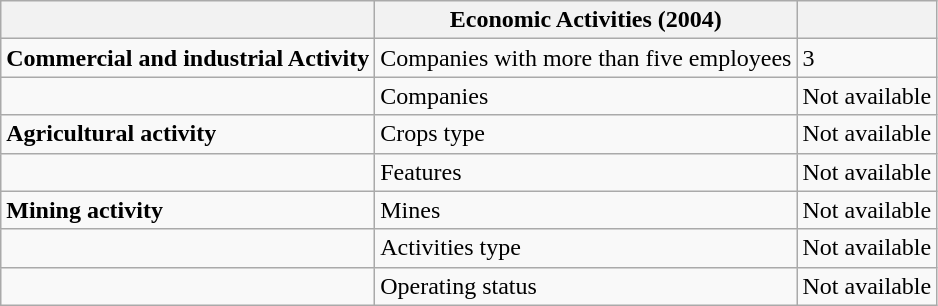<table class="wikitable">
<tr>
<th></th>
<th>Economic Activities (2004)</th>
<th></th>
</tr>
<tr>
<td><strong>Commercial and industrial Activity</strong></td>
<td>Companies with more than five employees</td>
<td>3</td>
</tr>
<tr>
<td></td>
<td>Companies</td>
<td>Not available</td>
</tr>
<tr>
<td><strong>Agricultural activity</strong></td>
<td>Crops type</td>
<td>Not available</td>
</tr>
<tr>
<td></td>
<td>Features</td>
<td>Not available</td>
</tr>
<tr>
<td><strong>Mining activity</strong></td>
<td>Mines</td>
<td>Not available</td>
</tr>
<tr>
<td></td>
<td>Activities type</td>
<td>Not available</td>
</tr>
<tr>
<td></td>
<td>Operating status</td>
<td>Not available</td>
</tr>
</table>
